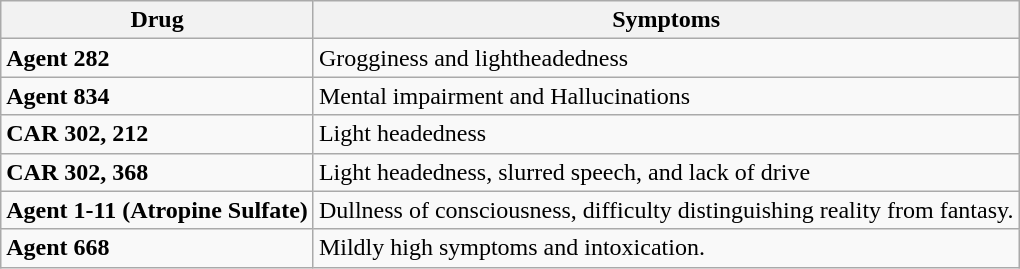<table class="wikitable">
<tr>
<th>Drug</th>
<th>Symptoms</th>
</tr>
<tr>
<td><strong>Agent 282</strong></td>
<td>Grogginess and lightheadedness</td>
</tr>
<tr>
<td><strong>Agent 834</strong></td>
<td>Mental impairment and Hallucinations</td>
</tr>
<tr>
<td><strong>CAR 302, 212</strong></td>
<td>Light headedness</td>
</tr>
<tr>
<td><strong>CAR 302, 368 </strong></td>
<td>Light headedness, slurred speech, and lack of drive</td>
</tr>
<tr>
<td><strong>Agent 1-11 (Atropine Sulfate)</strong></td>
<td>Dullness of consciousness, difficulty distinguishing reality from fantasy.</td>
</tr>
<tr>
<td><strong>Agent 668</strong></td>
<td>Mildly high symptoms and intoxication.</td>
</tr>
</table>
